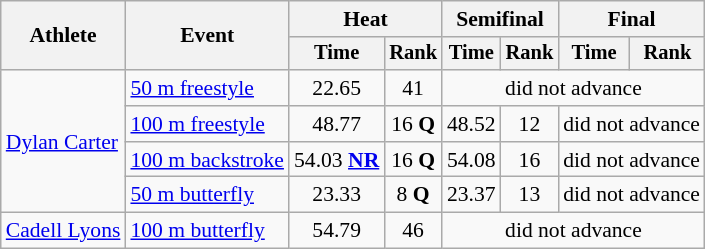<table class="wikitable" style="text-align:center; font-size:90%">
<tr>
<th rowspan="2">Athlete</th>
<th rowspan="2">Event</th>
<th colspan="2">Heat</th>
<th colspan="2">Semifinal</th>
<th colspan="2">Final</th>
</tr>
<tr style="font-size:95%">
<th>Time</th>
<th>Rank</th>
<th>Time</th>
<th>Rank</th>
<th>Time</th>
<th>Rank</th>
</tr>
<tr>
<td align=left rowspan=4><a href='#'>Dylan Carter</a></td>
<td align=left><a href='#'>50 m freestyle</a></td>
<td>22.65</td>
<td>41</td>
<td colspan=4>did not advance</td>
</tr>
<tr>
<td align=left><a href='#'>100 m freestyle</a></td>
<td>48.77</td>
<td>16 <strong>Q</strong></td>
<td>48.52</td>
<td>12</td>
<td colspan=2>did not advance</td>
</tr>
<tr>
<td align=left><a href='#'>100 m backstroke</a></td>
<td>54.03 <strong><a href='#'>NR</a></strong></td>
<td>16 <strong>Q</strong></td>
<td>54.08</td>
<td>16</td>
<td colspan=2>did not advance</td>
</tr>
<tr>
<td align=left><a href='#'>50 m butterfly</a></td>
<td>23.33</td>
<td>8 <strong>Q</strong></td>
<td>23.37</td>
<td>13</td>
<td colspan=2>did not advance</td>
</tr>
<tr>
<td align=left><a href='#'>Cadell Lyons</a></td>
<td align=left><a href='#'>100 m butterfly</a></td>
<td>54.79</td>
<td>46</td>
<td colspan=4>did not advance</td>
</tr>
</table>
